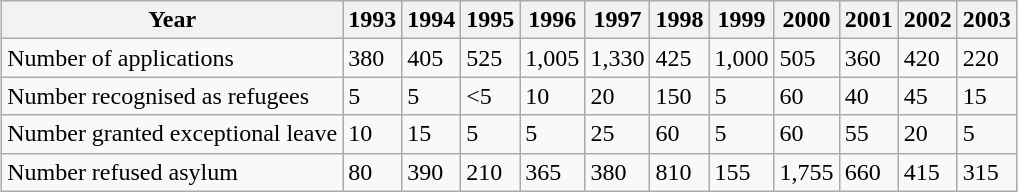<table class="wikitable" style="margin:auto;">
<tr>
<th>Year</th>
<th>1993</th>
<th>1994</th>
<th>1995</th>
<th>1996</th>
<th>1997</th>
<th>1998</th>
<th>1999</th>
<th>2000</th>
<th>2001</th>
<th>2002</th>
<th>2003</th>
</tr>
<tr>
<td>Number of applications</td>
<td>380</td>
<td>405</td>
<td>525</td>
<td>1,005</td>
<td>1,330</td>
<td>425</td>
<td>1,000</td>
<td>505</td>
<td>360</td>
<td>420</td>
<td>220</td>
</tr>
<tr>
<td>Number recognised as refugees</td>
<td>5</td>
<td>5</td>
<td><5</td>
<td>10</td>
<td>20</td>
<td>150</td>
<td>5</td>
<td>60</td>
<td>40</td>
<td>45</td>
<td>15</td>
</tr>
<tr>
<td>Number granted exceptional leave</td>
<td>10</td>
<td>15</td>
<td>5</td>
<td>5</td>
<td>25</td>
<td>60</td>
<td>5</td>
<td>60</td>
<td>55</td>
<td>20</td>
<td>5</td>
</tr>
<tr>
<td>Number refused asylum</td>
<td>80</td>
<td>390</td>
<td>210</td>
<td>365</td>
<td>380</td>
<td>810</td>
<td>155</td>
<td>1,755</td>
<td>660</td>
<td>415</td>
<td>315</td>
</tr>
</table>
